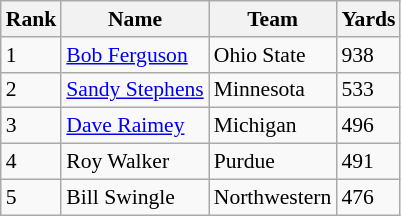<table class="wikitable" style="font-size: 90%">
<tr>
<th>Rank</th>
<th>Name</th>
<th>Team</th>
<th>Yards</th>
</tr>
<tr>
<td>1</td>
<td><a href='#'>Bob Ferguson</a></td>
<td>Ohio State</td>
<td>938</td>
</tr>
<tr>
<td>2</td>
<td><a href='#'>Sandy Stephens</a></td>
<td>Minnesota</td>
<td>533</td>
</tr>
<tr>
<td>3</td>
<td><a href='#'>Dave Raimey</a></td>
<td>Michigan</td>
<td>496</td>
</tr>
<tr>
<td>4</td>
<td>Roy Walker</td>
<td>Purdue</td>
<td>491</td>
</tr>
<tr>
<td>5</td>
<td>Bill Swingle</td>
<td>Northwestern</td>
<td>476</td>
</tr>
</table>
